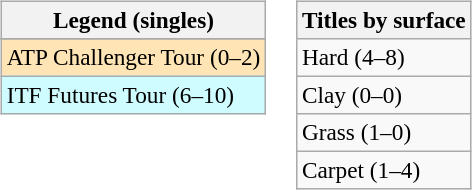<table>
<tr style="vertical-align:top">
<td><br><table class=wikitable style=font-size:97%>
<tr>
<th>Legend (singles)</th>
</tr>
<tr style="background:#e5d1cb">
</tr>
<tr style="background:moccasin">
<td>ATP Challenger Tour (0–2)</td>
</tr>
<tr style="background:#cffcff">
<td>ITF Futures Tour (6–10)</td>
</tr>
</table>
</td>
<td><br><table class=wikitable style=font-size:97%>
<tr>
<th>Titles by surface</th>
</tr>
<tr>
<td>Hard (4–8)</td>
</tr>
<tr>
<td>Clay (0–0)</td>
</tr>
<tr>
<td>Grass (1–0)</td>
</tr>
<tr>
<td>Carpet (1–4)</td>
</tr>
</table>
</td>
</tr>
</table>
